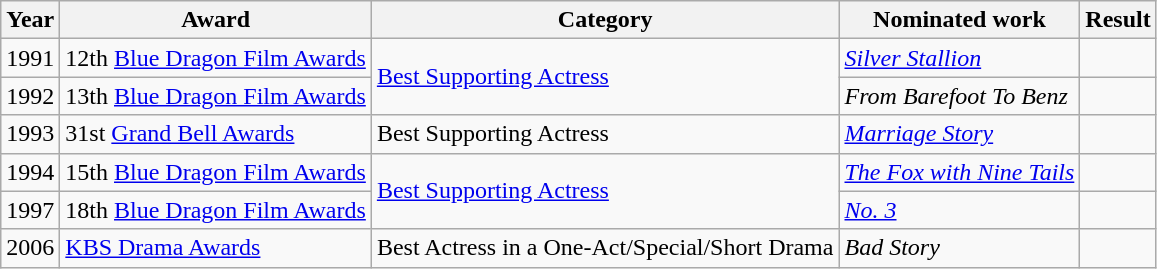<table class="wikitable sortable">
<tr>
<th>Year</th>
<th>Award</th>
<th>Category</th>
<th>Nominated work</th>
<th>Result</th>
</tr>
<tr>
<td>1991</td>
<td>12th <a href='#'>Blue Dragon Film Awards</a></td>
<td rowspan="2"><a href='#'>Best Supporting Actress</a></td>
<td><em><a href='#'>Silver Stallion</a></em></td>
<td></td>
</tr>
<tr>
<td>1992</td>
<td>13th <a href='#'>Blue Dragon Film Awards</a></td>
<td><em>From Barefoot To Benz</em></td>
<td></td>
</tr>
<tr>
<td>1993</td>
<td>31st <a href='#'>Grand Bell Awards</a></td>
<td>Best Supporting Actress</td>
<td><em><a href='#'>Marriage Story</a></em></td>
<td></td>
</tr>
<tr>
<td>1994</td>
<td>15th <a href='#'>Blue Dragon Film Awards</a></td>
<td rowspan="2"><a href='#'>Best Supporting Actress</a></td>
<td><em><a href='#'>The Fox with Nine Tails</a></em></td>
<td></td>
</tr>
<tr>
<td>1997</td>
<td>18th <a href='#'>Blue Dragon Film Awards</a></td>
<td><em><a href='#'>No. 3</a></em></td>
<td></td>
</tr>
<tr>
<td>2006</td>
<td><a href='#'>KBS Drama Awards</a></td>
<td>Best Actress in a One-Act/Special/Short Drama</td>
<td><em>Bad Story</em></td>
<td></td>
</tr>
</table>
